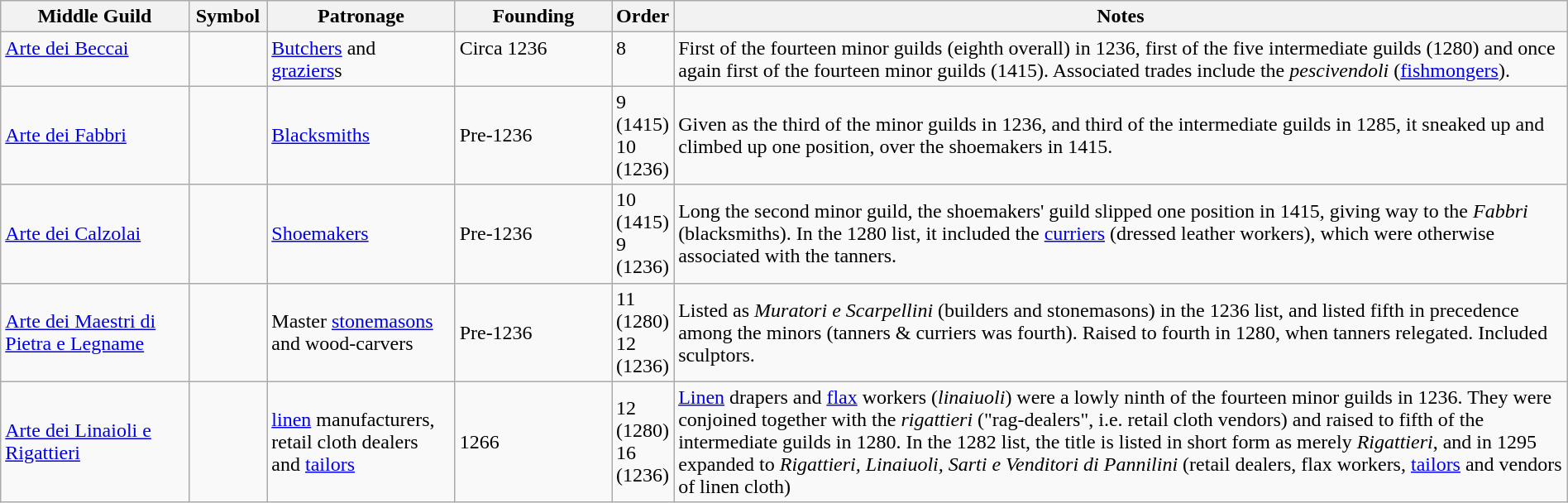<table class="wikitable sortable" style="width:100%">
<tr>
<th width="12%">Middle Guild</th>
<th width="5%">Symbol</th>
<th width="12%">Patronage</th>
<th width="10%">Founding</th>
<th width="2%">Order</th>
<th width="*">Notes</th>
</tr>
<tr valign="top">
<td><a href='#'>Arte dei Beccai</a></td>
<td></td>
<td><a href='#'>Butchers</a> and <a href='#'>graziers</a>s</td>
<td>Circa 1236</td>
<td>8</td>
<td>First of the fourteen minor guilds (eighth overall) in 1236, first of the five intermediate guilds (1280) and once again first of the fourteen minor guilds (1415). Associated trades include the <em>pescivendoli</em> (<a href='#'>fishmongers</a>).</td>
</tr>
<tr>
<td><a href='#'>Arte dei Fabbri</a></td>
<td></td>
<td><a href='#'>Blacksmiths</a></td>
<td>Pre-1236</td>
<td>9 (1415) <br> 10 (1236)</td>
<td>Given as the third of the minor guilds in 1236, and third of the intermediate guilds in 1285, it sneaked up and climbed up one position, over the shoemakers in 1415.</td>
</tr>
<tr>
<td><a href='#'>Arte dei Calzolai</a></td>
<td></td>
<td><a href='#'>Shoemakers</a></td>
<td>Pre-1236</td>
<td>10 (1415) <br> 9 (1236)</td>
<td>Long the second minor guild, the shoemakers' guild slipped one position in 1415, giving way to the <em>Fabbri</em> (blacksmiths). In the 1280 list, it included the <a href='#'>curriers</a> (dressed leather workers), which were otherwise associated with the tanners.</td>
</tr>
<tr>
<td><a href='#'>Arte dei Maestri di Pietra e Legname</a></td>
<td></td>
<td>Master <a href='#'>stonemasons</a> and wood-carvers</td>
<td>Pre-1236</td>
<td>11 (1280) <br> 12 (1236)</td>
<td>Listed as <em>Muratori e Scarpellini</em> (builders and stonemasons) in the 1236 list, and listed fifth in precedence among the minors (tanners & curriers was fourth). Raised to fourth in 1280, when tanners relegated. Included sculptors.</td>
</tr>
<tr>
<td><a href='#'>Arte dei Linaioli e Rigattieri</a></td>
<td></td>
<td><a href='#'>linen</a> manufacturers, retail cloth dealers and <a href='#'>tailors</a></td>
<td>1266</td>
<td>12 (1280) <br> 16 (1236)</td>
<td><a href='#'>Linen</a> drapers and <a href='#'>flax</a> workers (<em>linaiuoli</em>) were a lowly ninth of the fourteen minor guilds in 1236. They were conjoined together with the <em>rigattieri</em> ("rag-dealers", i.e. retail cloth vendors) and raised to fifth of the intermediate guilds in 1280. In the 1282 list, the title is listed in short form as merely <em>Rigattieri</em>, and in 1295 expanded to <em>Rigattieri, Linaiuoli, Sarti e Venditori di Pannilini</em> (retail dealers, flax workers, <a href='#'>tailors</a> and vendors of linen cloth)</td>
</tr>
</table>
